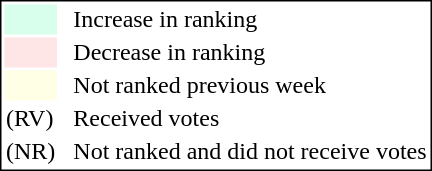<table style="border:1px solid black;">
<tr>
<td style="background:#D8FFEB; width:20px;"></td>
<td> </td>
<td>Increase in ranking</td>
</tr>
<tr>
<td style="background:#FFE6E6; width:20px;"></td>
<td> </td>
<td>Decrease in ranking</td>
</tr>
<tr>
<td style="background:#FFFFE6; width:20px;"></td>
<td> </td>
<td>Not ranked previous week</td>
</tr>
<tr>
<td>(RV)</td>
<td> </td>
<td>Received votes</td>
</tr>
<tr>
<td>(NR)</td>
<td> </td>
<td>Not ranked and did not receive votes</td>
</tr>
</table>
